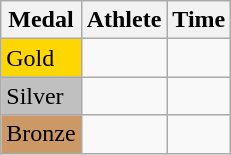<table class="wikitable">
<tr>
<th>Medal</th>
<th>Athlete</th>
<th>Time</th>
</tr>
<tr>
<td bgcolor="gold">Gold</td>
<td></td>
<td></td>
</tr>
<tr>
<td bgcolor="silver">Silver</td>
<td></td>
<td></td>
</tr>
<tr>
<td bgcolor="CC9966">Bronze</td>
<td></td>
<td></td>
</tr>
</table>
